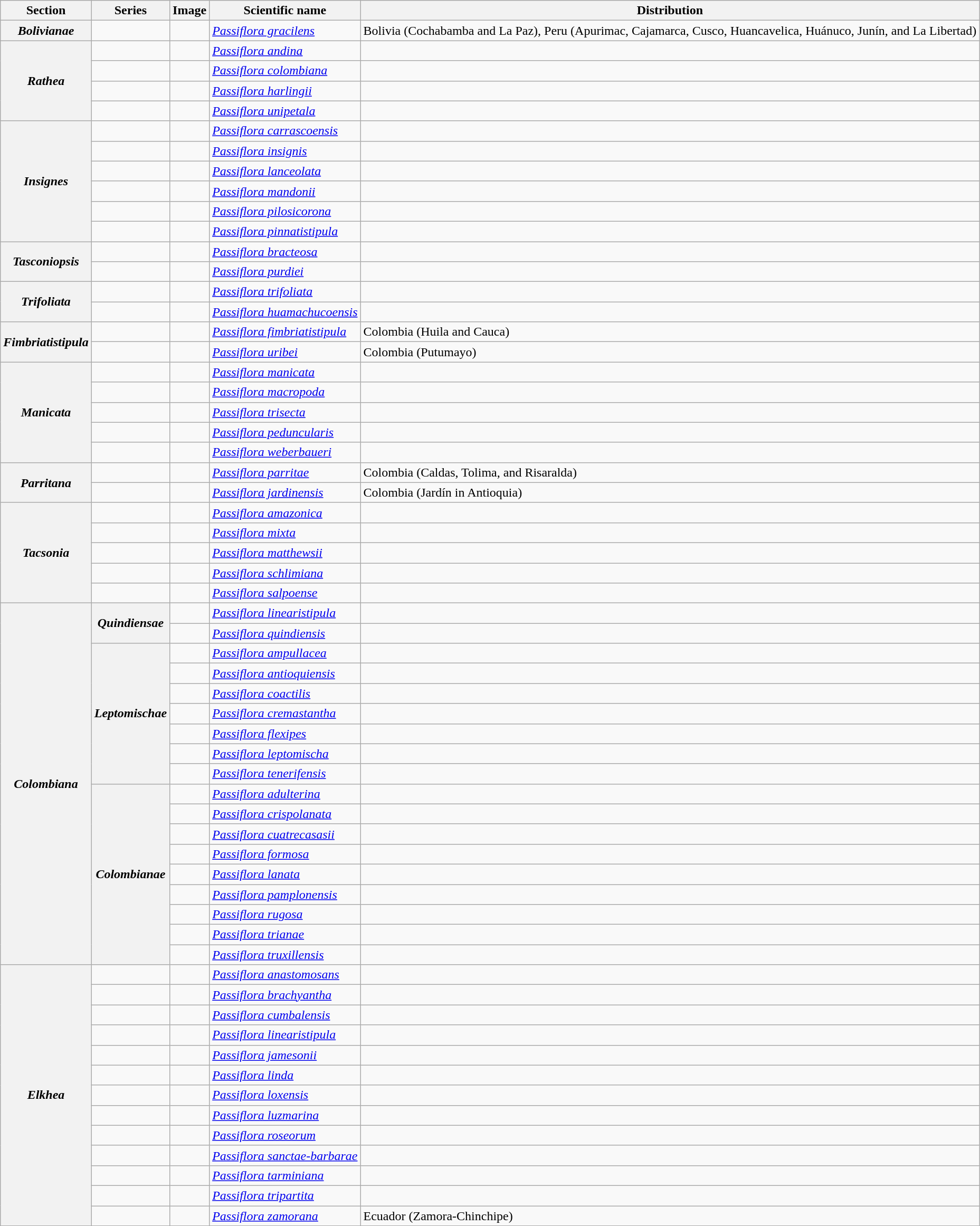<table class="wikitable collapsible">
<tr>
<th>Section</th>
<th>Series</th>
<th>Image</th>
<th>Scientific name</th>
<th>Distribution</th>
</tr>
<tr>
<th rowspan="1" style="text-align:center;"><em>Bolivianae</em></th>
<td></td>
<td></td>
<td><em><a href='#'>Passiflora gracilens</a></em></td>
<td>Bolivia (Cochabamba and La Paz), Peru (Apurimac, Cajamarca, Cusco, Huancavelica, Huánuco, Junín, and La Libertad)</td>
</tr>
<tr>
<th rowspan="4" style="text-align:center;"><em>Rathea</em></th>
<td></td>
<td></td>
<td><em><a href='#'>Passiflora andina</a></em></td>
<td></td>
</tr>
<tr>
<td></td>
<td></td>
<td><em><a href='#'>Passiflora colombiana</a></em></td>
<td></td>
</tr>
<tr>
<td></td>
<td></td>
<td><em><a href='#'>Passiflora harlingii</a></em></td>
<td></td>
</tr>
<tr>
<td></td>
<td></td>
<td><em><a href='#'>Passiflora unipetala</a></em></td>
<td></td>
</tr>
<tr>
<th rowspan="6" style="text-align:center;"><em>Insignes</em></th>
<td></td>
<td></td>
<td><em><a href='#'>Passiflora carrascoensis</a></em></td>
<td></td>
</tr>
<tr>
<td></td>
<td></td>
<td><em><a href='#'>Passiflora insignis</a></em></td>
<td></td>
</tr>
<tr>
<td></td>
<td></td>
<td><em><a href='#'>Passiflora lanceolata</a></em></td>
<td></td>
</tr>
<tr>
<td></td>
<td></td>
<td><em><a href='#'>Passiflora mandonii</a></em></td>
<td></td>
</tr>
<tr>
<td></td>
<td></td>
<td><em><a href='#'>Passiflora pilosicorona</a></em></td>
<td></td>
</tr>
<tr>
<td></td>
<td></td>
<td><em><a href='#'>Passiflora pinnatistipula</a></em></td>
<td></td>
</tr>
<tr>
<th rowspan="2" style="text-align:center;"><em>Tasconiopsis</em></th>
<td></td>
<td></td>
<td><em><a href='#'>Passiflora bracteosa</a></em></td>
<td></td>
</tr>
<tr>
<td></td>
<td></td>
<td><em><a href='#'>Passiflora purdiei</a></em></td>
<td></td>
</tr>
<tr>
<th rowspan="2" style="text-align:center;"><em>Trifoliata</em></th>
<td></td>
<td></td>
<td><em><a href='#'>Passiflora trifoliata</a></em></td>
<td></td>
</tr>
<tr>
<td></td>
<td></td>
<td><em><a href='#'>Passiflora huamachucoensis</a></em></td>
<td></td>
</tr>
<tr>
<th rowspan="2" style="text-align:center;"><em>Fimbriatistipula</em></th>
<td></td>
<td></td>
<td><em><a href='#'>Passiflora fimbriatistipula</a></em></td>
<td>Colombia (Huila and Cauca)</td>
</tr>
<tr>
<td></td>
<td></td>
<td><em><a href='#'>Passiflora uribei</a></em></td>
<td>Colombia (Putumayo)</td>
</tr>
<tr>
<th rowspan="5" style="text-align:center;"><em>Manicata</em></th>
<td></td>
<td></td>
<td><em><a href='#'>Passiflora manicata</a></em></td>
<td></td>
</tr>
<tr>
<td></td>
<td></td>
<td><em><a href='#'>Passiflora macropoda</a></em></td>
<td></td>
</tr>
<tr>
<td></td>
<td></td>
<td><em><a href='#'>Passiflora trisecta</a></em></td>
<td></td>
</tr>
<tr>
<td></td>
<td></td>
<td><em><a href='#'>Passiflora peduncularis</a></em></td>
<td></td>
</tr>
<tr>
<td></td>
<td></td>
<td><em><a href='#'>Passiflora weberbaueri</a></em></td>
<td></td>
</tr>
<tr>
<th rowspan="2" style="text-align:center;"><em>Parritana</em></th>
<td></td>
<td></td>
<td><em><a href='#'>Passiflora parritae</a></em></td>
<td>Colombia (Caldas, Tolima, and Risaralda)</td>
</tr>
<tr>
<td></td>
<td></td>
<td><em><a href='#'>Passiflora jardinensis</a></em></td>
<td>Colombia (Jardín in Antioquia)</td>
</tr>
<tr>
<th rowspan="5" style="text-align:center;"><em>Tacsonia</em></th>
<td></td>
<td></td>
<td><em><a href='#'>Passiflora amazonica</a></em></td>
<td></td>
</tr>
<tr>
<td></td>
<td></td>
<td><em><a href='#'>Passiflora mixta</a></em></td>
<td></td>
</tr>
<tr>
<td></td>
<td></td>
<td><em><a href='#'>Passiflora matthewsii</a></em></td>
<td></td>
</tr>
<tr>
<td></td>
<td></td>
<td><em><a href='#'>Passiflora schlimiana</a></em></td>
<td></td>
</tr>
<tr>
<td></td>
<td></td>
<td><em><a href='#'>Passiflora salpoense</a></em></td>
<td></td>
</tr>
<tr>
<th rowspan="18" style="text-align:center;"><em>Colombiana</em></th>
<th rowspan="2" style="text-align:center;"><em>Quindiensae</em></th>
<td></td>
<td><em><a href='#'>Passiflora linearistipula</a></em></td>
<td></td>
</tr>
<tr>
<td></td>
<td><em><a href='#'>Passiflora quindiensis</a></em></td>
<td></td>
</tr>
<tr>
<th rowspan="7" style="text-align:center;"><em>Leptomischae</em></th>
<td></td>
<td><em><a href='#'>Passiflora ampullacea</a></em></td>
<td></td>
</tr>
<tr>
<td></td>
<td><em><a href='#'>Passiflora antioquiensis</a></em></td>
<td></td>
</tr>
<tr>
<td></td>
<td><em><a href='#'>Passiflora coactilis</a></em></td>
<td></td>
</tr>
<tr>
<td></td>
<td><em><a href='#'>Passiflora cremastantha</a></em></td>
<td></td>
</tr>
<tr>
<td></td>
<td><em><a href='#'>Passiflora flexipes</a></em></td>
<td></td>
</tr>
<tr>
<td></td>
<td><em><a href='#'>Passiflora leptomischa</a></em></td>
<td></td>
</tr>
<tr>
<td></td>
<td><em><a href='#'>Passiflora tenerifensis</a></em></td>
<td></td>
</tr>
<tr>
<th rowspan="9" style="text-align:center;"><em>Colombianae</em></th>
<td></td>
<td><em><a href='#'>Passiflora adulterina</a></em></td>
<td></td>
</tr>
<tr>
<td></td>
<td><em><a href='#'>Passiflora crispolanata</a></em></td>
<td></td>
</tr>
<tr>
<td></td>
<td><em><a href='#'>Passiflora cuatrecasasii</a></em></td>
<td></td>
</tr>
<tr>
<td></td>
<td><em><a href='#'>Passiflora formosa</a></em></td>
<td></td>
</tr>
<tr>
<td></td>
<td><em><a href='#'>Passiflora lanata</a></em></td>
<td></td>
</tr>
<tr>
<td></td>
<td><em><a href='#'>Passiflora pamplonensis</a></em></td>
<td></td>
</tr>
<tr>
<td></td>
<td><em><a href='#'>Passiflora rugosa</a></em></td>
<td></td>
</tr>
<tr>
<td></td>
<td><em><a href='#'>Passiflora trianae</a></em></td>
<td></td>
</tr>
<tr>
<td></td>
<td><em><a href='#'>Passiflora truxillensis</a></em></td>
<td></td>
</tr>
<tr>
<th rowspan="13" style="text-align:center;"><em>Elkhea</em></th>
<td></td>
<td></td>
<td><em><a href='#'>Passiflora anastomosans</a></em></td>
<td></td>
</tr>
<tr>
<td></td>
<td></td>
<td><em><a href='#'>Passiflora brachyantha</a></em></td>
<td></td>
</tr>
<tr>
<td></td>
<td></td>
<td><em><a href='#'>Passiflora cumbalensis</a></em></td>
<td></td>
</tr>
<tr>
<td></td>
<td></td>
<td><em><a href='#'>Passiflora linearistipula</a></em></td>
<td></td>
</tr>
<tr>
<td></td>
<td></td>
<td><em><a href='#'>Passiflora jamesonii</a></em></td>
<td></td>
</tr>
<tr>
<td></td>
<td></td>
<td><em><a href='#'>Passiflora linda</a></em></td>
<td></td>
</tr>
<tr>
<td></td>
<td></td>
<td><em><a href='#'>Passiflora loxensis</a></em></td>
<td></td>
</tr>
<tr>
<td></td>
<td></td>
<td><em><a href='#'>Passiflora luzmarina</a></em></td>
<td></td>
</tr>
<tr>
<td></td>
<td></td>
<td><em><a href='#'>Passiflora roseorum</a></em></td>
<td></td>
</tr>
<tr>
<td></td>
<td></td>
<td><em><a href='#'>Passiflora sanctae-barbarae</a></em></td>
<td></td>
</tr>
<tr>
<td></td>
<td></td>
<td><em><a href='#'>Passiflora tarminiana</a></em></td>
<td></td>
</tr>
<tr>
<td></td>
<td></td>
<td><em><a href='#'>Passiflora tripartita</a></em></td>
<td></td>
</tr>
<tr>
<td></td>
<td></td>
<td><em><a href='#'>Passiflora zamorana</a></em></td>
<td>Ecuador (Zamora-Chinchipe)</td>
</tr>
<tr>
</tr>
</table>
